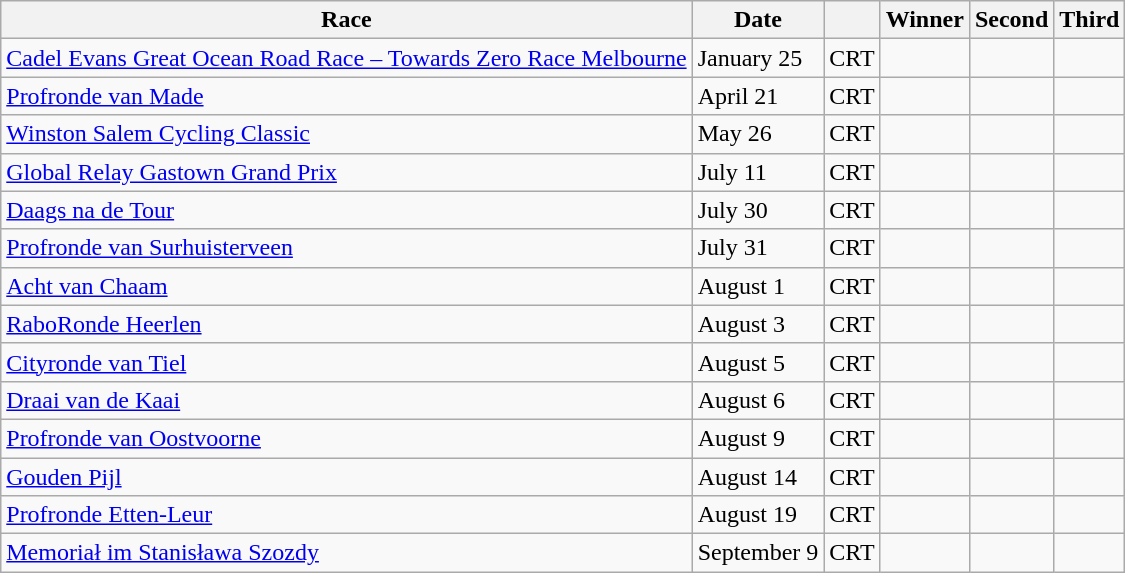<table class="wikitable sortable">
<tr>
<th>Race</th>
<th>Date</th>
<th></th>
<th>Winner</th>
<th>Second</th>
<th>Third</th>
</tr>
<tr>
<td> <a href='#'>Cadel Evans Great Ocean Road Race – Towards Zero Race Melbourne</a></td>
<td>January 25</td>
<td>CRT</td>
<td></td>
<td></td>
<td></td>
</tr>
<tr>
<td> <a href='#'>Profronde van Made</a></td>
<td>April 21</td>
<td>CRT</td>
<td></td>
<td></td>
<td></td>
</tr>
<tr>
<td> <a href='#'>Winston Salem Cycling Classic</a></td>
<td>May 26</td>
<td>CRT</td>
<td></td>
<td></td>
<td></td>
</tr>
<tr>
<td> <a href='#'>Global Relay Gastown Grand Prix</a></td>
<td>July 11</td>
<td>CRT</td>
<td></td>
<td></td>
<td></td>
</tr>
<tr>
<td> <a href='#'>Daags na de Tour</a></td>
<td>July 30</td>
<td>CRT</td>
<td></td>
<td></td>
<td></td>
</tr>
<tr>
<td> <a href='#'>Profronde van Surhuisterveen</a></td>
<td>July 31</td>
<td>CRT</td>
<td></td>
<td></td>
<td></td>
</tr>
<tr>
<td> <a href='#'>Acht van Chaam</a></td>
<td>August 1</td>
<td>CRT</td>
<td></td>
<td></td>
<td></td>
</tr>
<tr>
<td> <a href='#'>RaboRonde Heerlen</a></td>
<td>August 3</td>
<td>CRT</td>
<td></td>
<td></td>
<td></td>
</tr>
<tr>
<td> <a href='#'>Cityronde van Tiel</a></td>
<td>August 5</td>
<td>CRT</td>
<td></td>
<td></td>
<td></td>
</tr>
<tr>
<td> <a href='#'>Draai van de Kaai</a></td>
<td>August 6</td>
<td>CRT</td>
<td></td>
<td></td>
<td></td>
</tr>
<tr>
<td> <a href='#'>Profronde van Oostvoorne</a></td>
<td>August 9</td>
<td>CRT</td>
<td></td>
<td></td>
<td></td>
</tr>
<tr>
<td> <a href='#'>Gouden Pijl</a></td>
<td>August 14</td>
<td>CRT</td>
<td></td>
<td></td>
<td></td>
</tr>
<tr>
<td> <a href='#'>Profronde Etten-Leur</a></td>
<td>August 19</td>
<td>CRT</td>
<td></td>
<td></td>
<td></td>
</tr>
<tr>
<td> <a href='#'>Memoriał im Stanisława Szozdy</a></td>
<td>September 9</td>
<td>CRT</td>
<td></td>
<td></td>
<td></td>
</tr>
</table>
